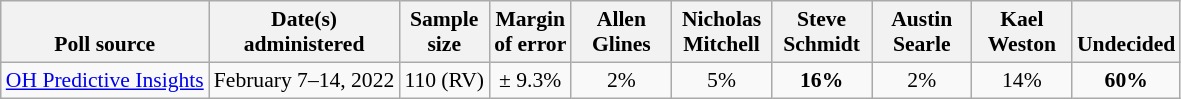<table class="wikitable" style="font-size:90%;text-align:center;">
<tr valign=bottom>
<th>Poll source</th>
<th>Date(s)<br>administered</th>
<th>Sample<br>size</th>
<th>Margin<br>of error</th>
<th style="width:60px;">Allen<br>Glines</th>
<th style="width:60px;">Nicholas<br>Mitchell</th>
<th style="width:60px;">Steve<br>Schmidt</th>
<th style="width:60px;">Austin<br>Searle</th>
<th style="width:60px;">Kael<br>Weston</th>
<th>Undecided</th>
</tr>
<tr>
<td style="text-align:left;"><a href='#'>OH Predictive Insights</a></td>
<td>February 7–14, 2022</td>
<td>110 (RV)</td>
<td>± 9.3%</td>
<td>2%</td>
<td>5%</td>
<td><strong>16%</strong></td>
<td>2%</td>
<td>14%</td>
<td><strong>60%</strong></td>
</tr>
</table>
